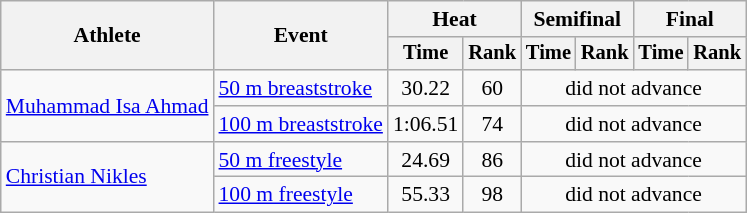<table class="wikitable" style="text-align:center; font-size:90%">
<tr>
<th rowspan="2">Athlete</th>
<th rowspan="2">Event</th>
<th colspan="2">Heat</th>
<th colspan="2">Semifinal</th>
<th colspan="2">Final</th>
</tr>
<tr style="font-size:95%">
<th>Time</th>
<th>Rank</th>
<th>Time</th>
<th>Rank</th>
<th>Time</th>
<th>Rank</th>
</tr>
<tr>
<td align=left rowspan=2><a href='#'>Muhammad Isa Ahmad</a></td>
<td align=left><a href='#'>50 m breaststroke</a></td>
<td>30.22</td>
<td>60</td>
<td colspan=4>did not advance</td>
</tr>
<tr>
<td align=left><a href='#'>100 m breaststroke</a></td>
<td>1:06.51</td>
<td>74</td>
<td colspan=4>did not advance</td>
</tr>
<tr>
<td align=left rowspan=2><a href='#'>Christian Nikles</a></td>
<td align=left><a href='#'>50 m freestyle</a></td>
<td>24.69</td>
<td>86</td>
<td colspan=4>did not advance</td>
</tr>
<tr>
<td align=left><a href='#'>100 m freestyle</a></td>
<td>55.33</td>
<td>98</td>
<td colspan=4>did not advance</td>
</tr>
</table>
